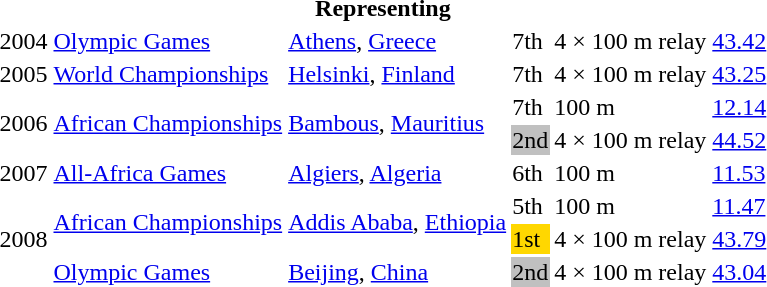<table>
<tr>
<th colspan="6">Representing </th>
</tr>
<tr>
<td>2004</td>
<td><a href='#'>Olympic Games</a></td>
<td><a href='#'>Athens</a>, <a href='#'>Greece</a></td>
<td>7th</td>
<td>4 × 100 m relay</td>
<td><a href='#'>43.42</a></td>
</tr>
<tr>
<td>2005</td>
<td><a href='#'>World Championships</a></td>
<td><a href='#'>Helsinki</a>, <a href='#'>Finland</a></td>
<td>7th</td>
<td>4 × 100 m relay</td>
<td><a href='#'>43.25</a></td>
</tr>
<tr>
<td rowspan=2>2006</td>
<td rowspan=2><a href='#'>African Championships</a></td>
<td rowspan=2><a href='#'>Bambous</a>, <a href='#'>Mauritius</a></td>
<td>7th</td>
<td>100 m</td>
<td><a href='#'>12.14</a></td>
</tr>
<tr>
<td bgcolor=silver>2nd</td>
<td>4 × 100 m relay</td>
<td><a href='#'>44.52</a></td>
</tr>
<tr>
<td>2007</td>
<td><a href='#'>All-Africa Games</a></td>
<td><a href='#'>Algiers</a>, <a href='#'>Algeria</a></td>
<td>6th</td>
<td>100 m</td>
<td><a href='#'>11.53</a></td>
</tr>
<tr>
<td rowspan=3>2008</td>
<td rowspan=2><a href='#'>African Championships</a></td>
<td rowspan=2><a href='#'>Addis Ababa</a>, <a href='#'>Ethiopia</a></td>
<td>5th</td>
<td>100 m</td>
<td><a href='#'>11.47</a></td>
</tr>
<tr>
<td bgcolor=gold>1st</td>
<td>4 × 100 m relay</td>
<td><a href='#'>43.79</a></td>
</tr>
<tr>
<td><a href='#'>Olympic Games</a></td>
<td><a href='#'>Beijing</a>, <a href='#'>China</a></td>
<td bgcolor=silver>2nd</td>
<td>4 × 100 m relay</td>
<td><a href='#'>43.04</a></td>
</tr>
</table>
